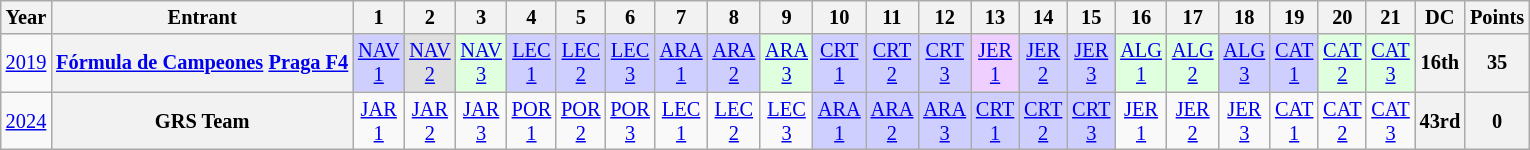<table class="wikitable" style="text-align:center; font-size:85%">
<tr>
<th scope="col">Year</th>
<th scope="col">Entrant</th>
<th scope="col">1</th>
<th scope="col">2</th>
<th scope="col">3</th>
<th scope="col">4</th>
<th scope="col">5</th>
<th scope="col">6</th>
<th scope="col">7</th>
<th scope="col">8</th>
<th scope="col">9</th>
<th scope="col">10</th>
<th scope="col">11</th>
<th scope="col">12</th>
<th scope="col">13</th>
<th scope="col">14</th>
<th scope="col">15</th>
<th scope="col">16</th>
<th scope="col">17</th>
<th scope="col">18</th>
<th scope="col">19</th>
<th scope="col">20</th>
<th scope="col">21</th>
<th scope="col">DC</th>
<th scope="col">Points</th>
</tr>
<tr>
<td><a href='#'>2019</a></td>
<th nowrap><a href='#'>Fórmula de Campeones</a> <a href='#'>Praga F4</a></th>
<td style="background:#CFCFFF"><a href='#'>NAV<br>1</a><br></td>
<td style="background:#DFDFDF"><a href='#'>NAV<br>2</a><br></td>
<td style="background:#DFFFDF"><a href='#'>NAV<br>3</a><br></td>
<td style="background:#CFCFFF"><a href='#'>LEC<br>1</a><br></td>
<td style="background:#CFCFFF"><a href='#'>LEC<br>2</a><br></td>
<td style="background:#CFCFFF"><a href='#'>LEC<br>3</a><br></td>
<td style="background:#CFCFFF"><a href='#'>ARA<br>1</a><br></td>
<td style="background:#CFCFFF"><a href='#'>ARA<br>2</a><br></td>
<td style="background:#DFFFDF"><a href='#'>ARA<br>3</a><br></td>
<td style="background:#CFCFFF"><a href='#'>CRT<br>1</a><br></td>
<td style="background:#CFCFFF"><a href='#'>CRT<br>2</a><br></td>
<td style="background:#CFCFFF"><a href='#'>CRT<br>3</a><br></td>
<td style="background:#EFCFFF"><a href='#'>JER<br>1</a><br></td>
<td style="background:#CFCFFF"><a href='#'>JER<br>2</a><br></td>
<td style="background:#CFCFFF"><a href='#'>JER<br>3</a><br></td>
<td style="background:#DFFFDF"><a href='#'>ALG<br>1</a><br></td>
<td style="background:#DFFFDF"><a href='#'>ALG<br>2</a><br></td>
<td style="background:#CFCFFF"><a href='#'>ALG<br>3</a><br></td>
<td style="background:#CFCFFF"><a href='#'>CAT<br>1</a><br></td>
<td style="background:#DFFFDF"><a href='#'>CAT<br>2</a><br></td>
<td style="background:#DFFFDF"><a href='#'>CAT<br>3</a><br></td>
<th>16th</th>
<th>35</th>
</tr>
<tr>
<td><a href='#'>2024</a></td>
<th nowrap>GRS Team</th>
<td><a href='#'>JAR<br>1</a></td>
<td><a href='#'>JAR<br>2</a></td>
<td><a href='#'>JAR<br>3</a></td>
<td><a href='#'>POR<br>1</a></td>
<td><a href='#'>POR<br>2</a></td>
<td><a href='#'>POR<br>3</a></td>
<td><a href='#'>LEC<br>1</a></td>
<td><a href='#'>LEC<br>2</a></td>
<td><a href='#'>LEC<br>3</a></td>
<td style="background:#CFCFFF;"><a href='#'>ARA<br>1</a><br></td>
<td style="background:#CFCFFF;"><a href='#'>ARA<br>2</a><br></td>
<td style="background:#CFCFFF;"><a href='#'>ARA<br>3</a><br></td>
<td style="background:#CFCFFF;"><a href='#'>CRT<br>1</a><br></td>
<td style="background:#CFCFFF;"><a href='#'>CRT<br>2</a><br></td>
<td style="background:#CFCFFF;"><a href='#'>CRT<br>3</a><br></td>
<td><a href='#'>JER<br>1</a></td>
<td><a href='#'>JER<br>2</a></td>
<td><a href='#'>JER<br>3</a></td>
<td><a href='#'>CAT<br>1</a></td>
<td><a href='#'>CAT<br>2</a></td>
<td><a href='#'>CAT<br>3</a></td>
<th>43rd</th>
<th>0</th>
</tr>
</table>
